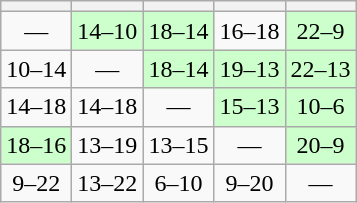<table class="wikitable" style="text-align: center;">
<tr>
<th></th>
<th></th>
<th></th>
<th></th>
<th></th>
</tr>
<tr>
<td>—</td>
<td style="background:#ccffcc;">14–10</td>
<td style="background:#ccffcc;">18–14</td>
<td>16–18</td>
<td style="background:#ccffcc;">22–9</td>
</tr>
<tr>
<td>10–14</td>
<td>—</td>
<td style="background:#ccffcc;">18–14</td>
<td style="background:#ccffcc;">19–13</td>
<td style="background:#ccffcc;">22–13</td>
</tr>
<tr>
<td>14–18</td>
<td>14–18</td>
<td>—</td>
<td style="background:#ccffcc;">15–13</td>
<td style="background:#ccffcc;">10–6</td>
</tr>
<tr>
<td style="background:#ccffcc;">18–16</td>
<td>13–19</td>
<td>13–15</td>
<td>—</td>
<td style="background:#ccffcc;">20–9</td>
</tr>
<tr>
<td>9–22</td>
<td>13–22</td>
<td>6–10</td>
<td>9–20</td>
<td>—</td>
</tr>
</table>
